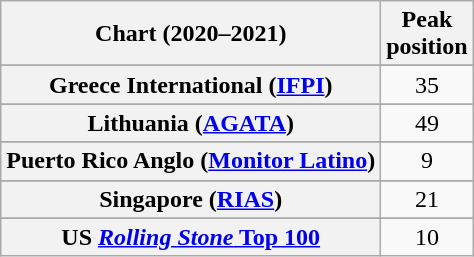<table class="wikitable sortable plainrowheaders" style="text-align:center">
<tr>
<th scope="col">Chart (2020–2021)</th>
<th scope="col">Peak<br>position</th>
</tr>
<tr>
</tr>
<tr>
</tr>
<tr>
</tr>
<tr>
</tr>
<tr>
</tr>
<tr>
</tr>
<tr>
<th scope="row">Greece International (<a href='#'>IFPI</a>)</th>
<td>35</td>
</tr>
<tr>
</tr>
<tr>
<th scope="row">Lithuania (<a href='#'>AGATA</a>)</th>
<td>49</td>
</tr>
<tr>
</tr>
<tr>
</tr>
<tr>
</tr>
<tr>
<th scope="row">Puerto Rico Anglo (<a href='#'>Monitor Latino</a>)</th>
<td>9</td>
</tr>
<tr>
</tr>
<tr>
<th scope="row">Singapore (<a href='#'>RIAS</a>)</th>
<td>21</td>
</tr>
<tr>
</tr>
<tr>
</tr>
<tr>
</tr>
<tr>
</tr>
<tr>
</tr>
<tr>
</tr>
<tr>
</tr>
<tr>
</tr>
<tr>
<th scope="row">US <a href='#'><em>Rolling Stone</em> Top 100</a></th>
<td>10</td>
</tr>
</table>
